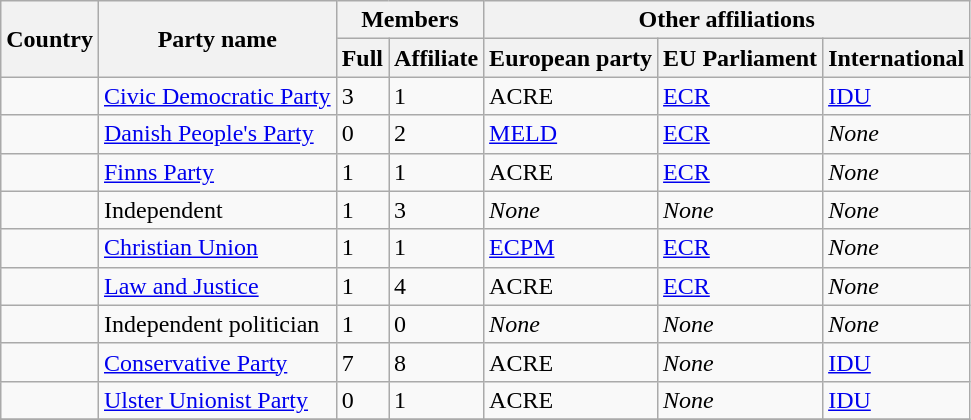<table class="wikitable sortable">
<tr>
<th rowspan=2>Country</th>
<th rowspan=2>Party name</th>
<th colspan=2>Members</th>
<th colspan=3>Other affiliations</th>
</tr>
<tr>
<th>Full</th>
<th>Affiliate</th>
<th>European party</th>
<th>EU Parliament</th>
<th>International</th>
</tr>
<tr>
<td></td>
<td><a href='#'>Civic Democratic Party</a></td>
<td>3</td>
<td>1</td>
<td>ACRE</td>
<td><a href='#'>ECR</a></td>
<td><a href='#'>IDU</a></td>
</tr>
<tr>
<td></td>
<td><a href='#'>Danish People's Party</a></td>
<td>0</td>
<td>2</td>
<td><a href='#'>MELD</a></td>
<td><a href='#'>ECR</a></td>
<td><em>None</em></td>
</tr>
<tr>
<td></td>
<td><a href='#'>Finns Party</a></td>
<td>1</td>
<td>1</td>
<td>ACRE</td>
<td><a href='#'>ECR</a></td>
<td><em>None</em></td>
</tr>
<tr>
<td></td>
<td>Independent</td>
<td>1</td>
<td>3</td>
<td><em>None</em></td>
<td><em>None</em></td>
<td><em>None</em></td>
</tr>
<tr>
<td></td>
<td><a href='#'>Christian Union</a></td>
<td>1</td>
<td>1</td>
<td><a href='#'>ECPM</a></td>
<td><a href='#'>ECR</a></td>
<td><em>None</em></td>
</tr>
<tr>
<td></td>
<td><a href='#'>Law and Justice</a></td>
<td>1</td>
<td>4</td>
<td>ACRE</td>
<td><a href='#'>ECR</a></td>
<td><em>None</em></td>
</tr>
<tr>
<td></td>
<td>Independent politician</td>
<td>1</td>
<td>0</td>
<td><em>None</em></td>
<td><em>None</em></td>
<td><em>None</em></td>
</tr>
<tr>
<td></td>
<td><a href='#'>Conservative Party</a></td>
<td>7</td>
<td>8</td>
<td>ACRE</td>
<td><em>None</em></td>
<td><a href='#'>IDU</a></td>
</tr>
<tr>
<td></td>
<td><a href='#'>Ulster Unionist Party</a></td>
<td>0</td>
<td>1</td>
<td>ACRE</td>
<td><em>None</em></td>
<td><a href='#'>IDU</a></td>
</tr>
<tr>
</tr>
</table>
